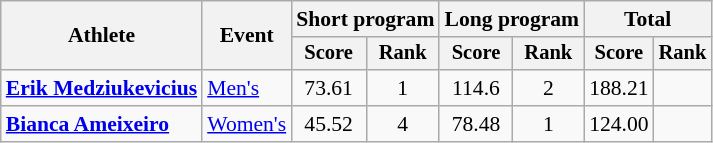<table class=wikitable style=font-size:90%;text-align:center>
<tr>
<th rowspan=2>Athlete</th>
<th rowspan=2>Event</th>
<th colspan=2>Short program</th>
<th colspan=2>Long program</th>
<th colspan=2>Total</th>
</tr>
<tr style=font-size:95%>
<th>Score</th>
<th>Rank</th>
<th>Score</th>
<th>Rank</th>
<th>Score</th>
<th>Rank</th>
</tr>
<tr>
<td align=left><strong><a href='#'>Erik Medziukevicius</a></strong></td>
<td align=left><a href='#'>Men's</a></td>
<td>73.61</td>
<td>1</td>
<td>114.6</td>
<td>2</td>
<td>188.21</td>
<td></td>
</tr>
<tr>
<td align=left><strong><a href='#'>Bianca Ameixeiro</a></strong></td>
<td align=left><a href='#'>Women's</a></td>
<td>45.52</td>
<td>4</td>
<td>78.48</td>
<td>1</td>
<td>124.00</td>
<td></td>
</tr>
</table>
